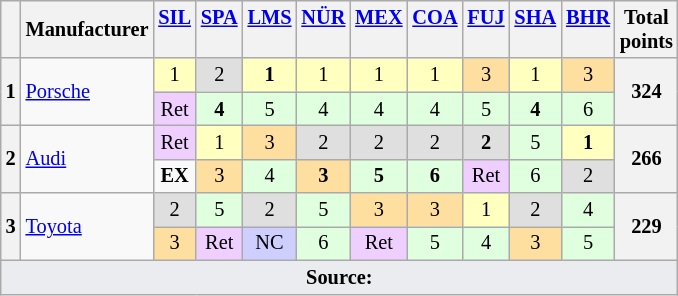<table class="wikitable" style="font-size: 85%; text-align:center;">
<tr valign="top">
<th valign=middle></th>
<th valign=middle>Manufacturer</th>
<th><a href='#'>SIL</a><br></th>
<th><a href='#'>SPA</a><br></th>
<th><a href='#'>LMS</a><br></th>
<th><a href='#'>NÜR</a><br></th>
<th><a href='#'>MEX</a><br></th>
<th><a href='#'>COA</a><br></th>
<th><a href='#'>FUJ</a><br></th>
<th><a href='#'>SHA</a><br></th>
<th><a href='#'>BHR</a><br></th>
<th valign=middle>Total<br>points</th>
</tr>
<tr>
<th rowspan=2>1</th>
<td rowspan=2 align=left> <a href='#'>Porsche</a></td>
<td style="background:#FFFFBF;">1</td>
<td style="background:#DFDFDF;">2</td>
<td style="background:#FFFFBF;"><strong>1</strong></td>
<td style="background:#FFFFBF;">1</td>
<td style="background:#FFFFBF;">1</td>
<td style="background:#FFFFBF;">1</td>
<td style="background:#FFDF9F;">3</td>
<td style="background:#FFFFBF;">1</td>
<td style="background:#FFDF9F;">3</td>
<th rowspan="2"><strong>324</strong></th>
</tr>
<tr>
<td style="background:#EFCFFF;">Ret</td>
<td style="background:#DFFFDF;"><strong>4</strong></td>
<td style="background:#DFFFDF;">5</td>
<td style="background:#DFFFDF;">4</td>
<td style="background:#DFFFDF;">4</td>
<td style="background:#DFFFDF;">4</td>
<td style="background:#DFFFDF;">5</td>
<td style="background:#DFFFDF;"><strong>4</strong></td>
<td style="background:#DFFFDF;">6</td>
</tr>
<tr>
<th rowspan=2>2</th>
<td rowspan=2 align=left> <a href='#'>Audi</a></td>
<td style="background:#EFCFFF;">Ret</td>
<td style="background:#FFFFBF;">1</td>
<td style="background:#FFDF9F;">3</td>
<td style="background:#DFDFDF;">2</td>
<td style="background:#DFDFDF;">2</td>
<td style="background:#DFDFDF;">2</td>
<td style="background:#DFDFDF;"><strong>2</strong></td>
<td style="background:#DFFFDF;">5</td>
<td style="background:#FFFFBF;"><strong>1</strong></td>
<th rowspan="2"><strong>266</strong></th>
</tr>
<tr>
<td><strong>EX</strong></td>
<td style="background:#FFDF9F;">3</td>
<td style="background:#DFFFDF;">4</td>
<td style="background:#FFDF9F;"><strong>3</strong></td>
<td style="background:#DFFFDF;"><strong>5</strong></td>
<td style="background:#DFFFDF;"><strong>6</strong></td>
<td style="background:#EFCFFF;">Ret</td>
<td style="background:#DFFFDF;">6</td>
<td style="background:#DFDFDF;">2</td>
</tr>
<tr>
<th rowspan=2>3</th>
<td rowspan=2 align=left> <a href='#'>Toyota</a></td>
<td style="background:#DFDFDF;">2</td>
<td style="background:#DFFFDF;">5</td>
<td style="background:#DFDFDF;">2</td>
<td style="background:#DFFFDF;">5</td>
<td style="background:#FFDF9F;">3</td>
<td style="background:#FFDF9F;">3</td>
<td style="background:#FFFFBF;">1</td>
<td style="background:#DFDFDF;">2</td>
<td style="background:#DFFFDF;">4</td>
<th rowspan="2"><strong>229</strong></th>
</tr>
<tr>
<td style="background:#FFDF9F;">3</td>
<td style="background:#EFCFFF;">Ret</td>
<td style="background:#CFCFFF;">NC</td>
<td style="background:#DFFFDF;">6</td>
<td style="background:#EFCFFF;">Ret</td>
<td style="background:#DFFFDF;">5</td>
<td style="background:#DFFFDF;">4</td>
<td style="background:#FFDF9F;">3</td>
<td style="background:#DFFFDF;">5</td>
</tr>
<tr class="sortbottom">
<td colspan="12" style="background-color:#EAECF0;text-align:center"><strong>Source:</strong></td>
</tr>
</table>
